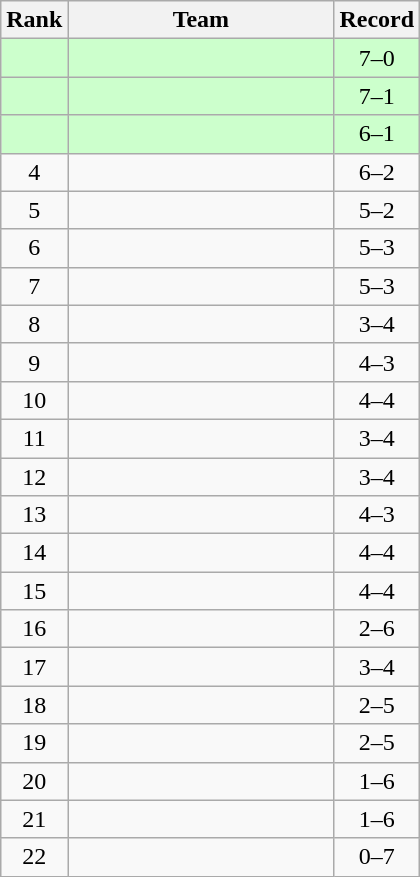<table class=wikitable style="text-align:center;">
<tr>
<th>Rank</th>
<th width=170>Team</th>
<th>Record</th>
</tr>
<tr style="background-color:#ccffcc;">
<td></td>
<td align=left></td>
<td>7–0</td>
</tr>
<tr style="background-color:#ccffcc;">
<td></td>
<td align=left></td>
<td>7–1</td>
</tr>
<tr style="background-color:#ccffcc;">
<td></td>
<td align=left></td>
<td>6–1</td>
</tr>
<tr>
<td>4</td>
<td align=left></td>
<td>6–2</td>
</tr>
<tr>
<td>5</td>
<td align=left></td>
<td>5–2</td>
</tr>
<tr>
<td>6</td>
<td align=left></td>
<td>5–3</td>
</tr>
<tr>
<td>7</td>
<td align=left></td>
<td>5–3</td>
</tr>
<tr>
<td>8</td>
<td align=left></td>
<td>3–4</td>
</tr>
<tr>
<td>9</td>
<td align=left></td>
<td>4–3</td>
</tr>
<tr>
<td>10</td>
<td align=left></td>
<td>4–4</td>
</tr>
<tr>
<td>11</td>
<td align=left></td>
<td>3–4</td>
</tr>
<tr>
<td>12</td>
<td align=left></td>
<td>3–4</td>
</tr>
<tr>
<td>13</td>
<td align=left></td>
<td>4–3</td>
</tr>
<tr>
<td>14</td>
<td align=left></td>
<td>4–4</td>
</tr>
<tr>
<td>15</td>
<td align=left></td>
<td>4–4</td>
</tr>
<tr>
<td>16</td>
<td align=left></td>
<td>2–6</td>
</tr>
<tr>
<td>17</td>
<td align=left></td>
<td>3–4</td>
</tr>
<tr>
<td>18</td>
<td align=left></td>
<td>2–5</td>
</tr>
<tr>
<td>19</td>
<td align=left></td>
<td>2–5</td>
</tr>
<tr>
<td>20</td>
<td align=left></td>
<td>1–6</td>
</tr>
<tr>
<td>21</td>
<td align=left></td>
<td>1–6</td>
</tr>
<tr>
<td>22</td>
<td align=left></td>
<td>0–7</td>
</tr>
</table>
